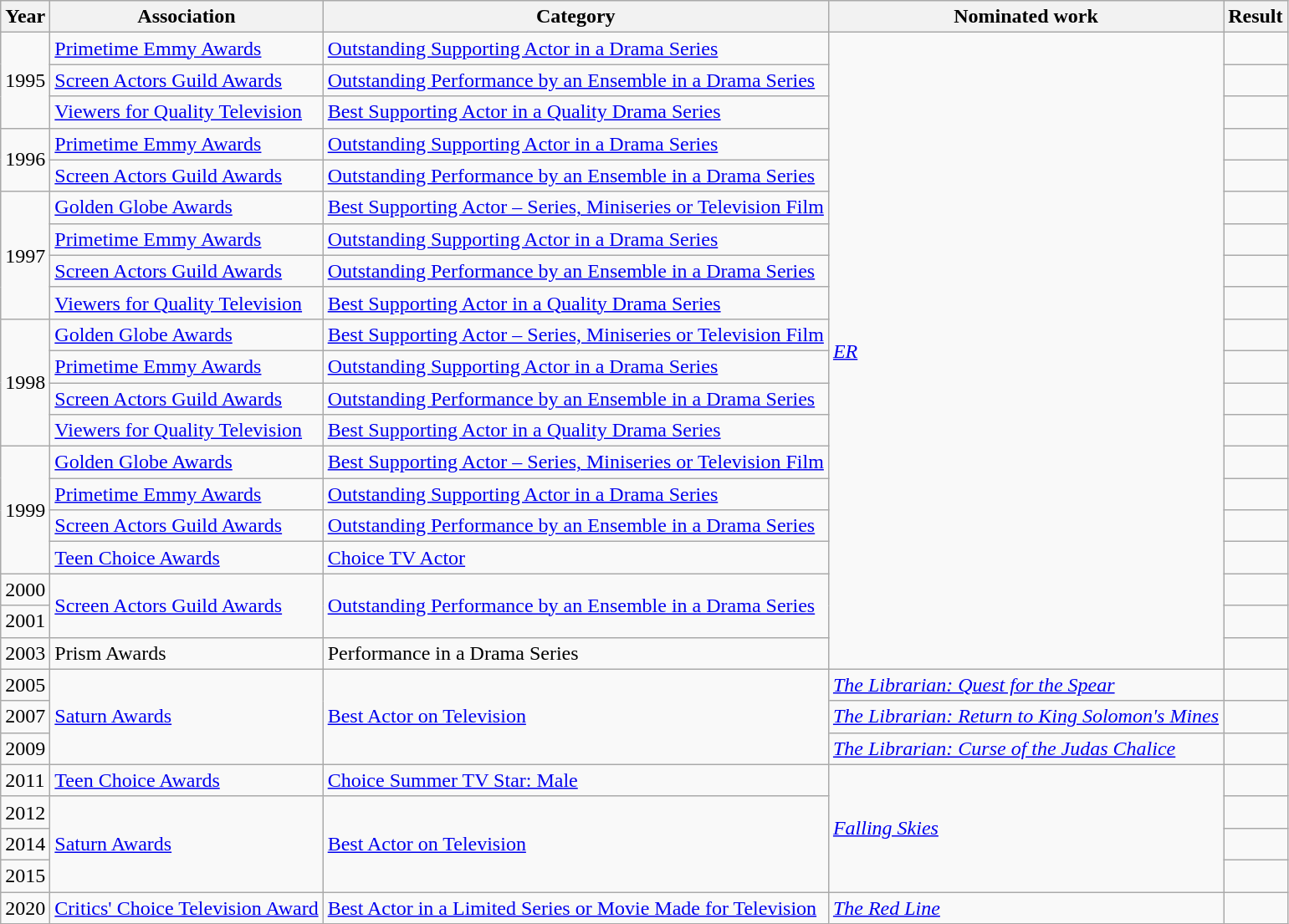<table class="wikitable sortable">
<tr>
<th>Year</th>
<th>Association</th>
<th>Category</th>
<th>Nominated work</th>
<th>Result</th>
</tr>
<tr>
<td rowspan="3">1995</td>
<td><a href='#'>Primetime Emmy Awards</a></td>
<td><a href='#'>Outstanding Supporting Actor in a Drama Series</a></td>
<td rowspan="20"><em><a href='#'>ER</a></em></td>
<td></td>
</tr>
<tr>
<td><a href='#'>Screen Actors Guild Awards</a></td>
<td><a href='#'>Outstanding Performance by an Ensemble in a Drama Series</a></td>
<td></td>
</tr>
<tr>
<td><a href='#'>Viewers for Quality Television</a></td>
<td><a href='#'>Best Supporting Actor in a Quality Drama Series</a></td>
<td></td>
</tr>
<tr>
<td rowspan="2">1996</td>
<td><a href='#'>Primetime Emmy Awards</a></td>
<td><a href='#'>Outstanding Supporting Actor in a Drama Series</a></td>
<td></td>
</tr>
<tr>
<td><a href='#'>Screen Actors Guild Awards</a></td>
<td><a href='#'>Outstanding Performance by an Ensemble in a Drama Series</a></td>
<td></td>
</tr>
<tr>
<td rowspan="4">1997</td>
<td><a href='#'>Golden Globe Awards</a></td>
<td><a href='#'>Best Supporting Actor – Series, Miniseries or Television Film</a></td>
<td></td>
</tr>
<tr>
<td><a href='#'>Primetime Emmy Awards</a></td>
<td><a href='#'>Outstanding Supporting Actor in a Drama Series</a></td>
<td></td>
</tr>
<tr>
<td><a href='#'>Screen Actors Guild Awards</a></td>
<td><a href='#'>Outstanding Performance by an Ensemble in a Drama Series</a></td>
<td></td>
</tr>
<tr>
<td><a href='#'>Viewers for Quality Television</a></td>
<td><a href='#'>Best Supporting Actor in a Quality Drama Series</a></td>
<td></td>
</tr>
<tr>
<td rowspan="4">1998</td>
<td><a href='#'>Golden Globe Awards</a></td>
<td><a href='#'>Best Supporting Actor – Series, Miniseries or Television Film</a></td>
<td></td>
</tr>
<tr>
<td><a href='#'>Primetime Emmy Awards</a></td>
<td><a href='#'>Outstanding Supporting Actor in a Drama Series</a></td>
<td></td>
</tr>
<tr>
<td><a href='#'>Screen Actors Guild Awards</a></td>
<td><a href='#'>Outstanding Performance by an Ensemble in a Drama Series</a></td>
<td></td>
</tr>
<tr>
<td><a href='#'>Viewers for Quality Television</a></td>
<td><a href='#'>Best Supporting Actor in a Quality Drama Series</a></td>
<td></td>
</tr>
<tr>
<td rowspan="4">1999</td>
<td><a href='#'>Golden Globe Awards</a></td>
<td><a href='#'>Best Supporting Actor – Series, Miniseries or Television Film</a></td>
<td></td>
</tr>
<tr>
<td><a href='#'>Primetime Emmy Awards</a></td>
<td><a href='#'>Outstanding Supporting Actor in a Drama Series</a></td>
<td></td>
</tr>
<tr>
<td><a href='#'>Screen Actors Guild Awards</a></td>
<td><a href='#'>Outstanding Performance by an Ensemble in a Drama Series</a></td>
<td></td>
</tr>
<tr>
<td><a href='#'>Teen Choice Awards</a></td>
<td><a href='#'>Choice TV Actor</a></td>
<td></td>
</tr>
<tr>
<td>2000</td>
<td rowspan="2"><a href='#'>Screen Actors Guild Awards</a></td>
<td rowspan="2"><a href='#'>Outstanding Performance by an Ensemble in a Drama Series</a></td>
<td></td>
</tr>
<tr>
<td>2001</td>
<td></td>
</tr>
<tr>
<td>2003</td>
<td>Prism Awards</td>
<td>Performance in a Drama Series</td>
<td></td>
</tr>
<tr>
<td>2005</td>
<td rowspan="3"><a href='#'>Saturn Awards</a></td>
<td rowspan="3"><a href='#'>Best Actor on Television</a></td>
<td><em><a href='#'>The Librarian: Quest for the Spear</a></em></td>
<td></td>
</tr>
<tr>
<td>2007</td>
<td><em><a href='#'>The Librarian: Return to King Solomon's Mines</a></em></td>
<td></td>
</tr>
<tr>
<td>2009</td>
<td><em><a href='#'>The Librarian: Curse of the Judas Chalice</a></em></td>
<td></td>
</tr>
<tr>
<td>2011</td>
<td><a href='#'>Teen Choice Awards</a></td>
<td><a href='#'>Choice Summer TV Star: Male</a></td>
<td rowspan="4"><em><a href='#'>Falling Skies</a></em></td>
<td></td>
</tr>
<tr>
<td>2012</td>
<td rowspan="3"><a href='#'>Saturn Awards</a></td>
<td rowspan="3"><a href='#'>Best Actor on Television</a></td>
<td></td>
</tr>
<tr>
<td>2014</td>
<td></td>
</tr>
<tr>
<td>2015</td>
<td></td>
</tr>
<tr>
<td>2020</td>
<td rowspan="1"><a href='#'>Critics' Choice Television Award</a></td>
<td rowspan="1"><a href='#'>Best Actor in a Limited Series or Movie Made for Television</a></td>
<td><em><a href='#'>The Red Line</a></em></td>
<td></td>
</tr>
</table>
